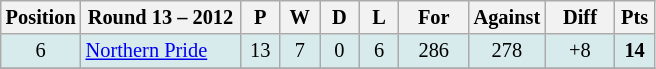<table class="wikitable" style="text-align:center; font-size:85%;">
<tr>
<th width=40 abbr="Position">Position</th>
<th width=100>Round 13 – 2012</th>
<th width=20 abbr="Played">P</th>
<th width=20 abbr="Won">W</th>
<th width=20 abbr="Drawn">D</th>
<th width=20 abbr="Lost">L</th>
<th width=40 abbr="Points for">For</th>
<th width=40 abbr="Points against">Against</th>
<th width=40 abbr="Points difference">Diff</th>
<th width=20 abbr="Points">Pts</th>
</tr>
<tr style="background: #d7ebed;">
<td>6</td>
<td style="text-align:left;"> <a href='#'>Northern Pride</a></td>
<td>13</td>
<td>7</td>
<td>0</td>
<td>6</td>
<td>286</td>
<td>278</td>
<td>+8</td>
<td><strong>14</strong></td>
</tr>
<tr>
</tr>
</table>
